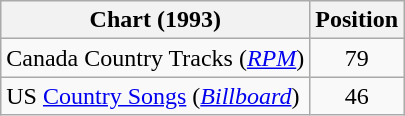<table class="wikitable sortable">
<tr>
<th scope="col">Chart (1993)</th>
<th scope="col">Position</th>
</tr>
<tr>
<td>Canada Country Tracks (<em><a href='#'>RPM</a></em>)</td>
<td align="center">79</td>
</tr>
<tr>
<td>US <a href='#'>Country Songs</a> (<em><a href='#'>Billboard</a></em>)</td>
<td align="center">46</td>
</tr>
</table>
